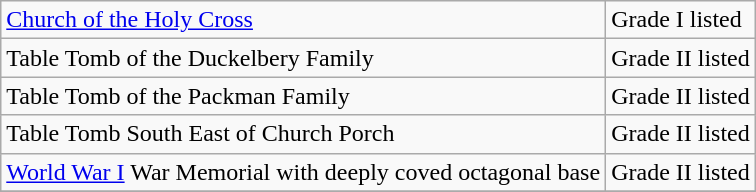<table class="wikitable">
<tr>
<td><a href='#'>Church of the Holy Cross</a></td>
<td>Grade I listed</td>
</tr>
<tr>
<td>Table Tomb of the Duckelbery Family</td>
<td>Grade II listed</td>
</tr>
<tr>
<td>Table Tomb of the Packman Family</td>
<td>Grade II listed</td>
</tr>
<tr>
<td>Table Tomb South East of Church Porch</td>
<td>Grade II listed</td>
</tr>
<tr>
<td><a href='#'>World War I</a> War Memorial with deeply coved octagonal base</td>
<td>Grade II listed</td>
</tr>
<tr>
</tr>
</table>
